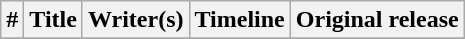<table class="wikitable plainrowheaders">
<tr>
<th>#</th>
<th>Title</th>
<th>Writer(s)</th>
<th>Timeline</th>
<th>Original release</th>
</tr>
<tr>
</tr>
</table>
